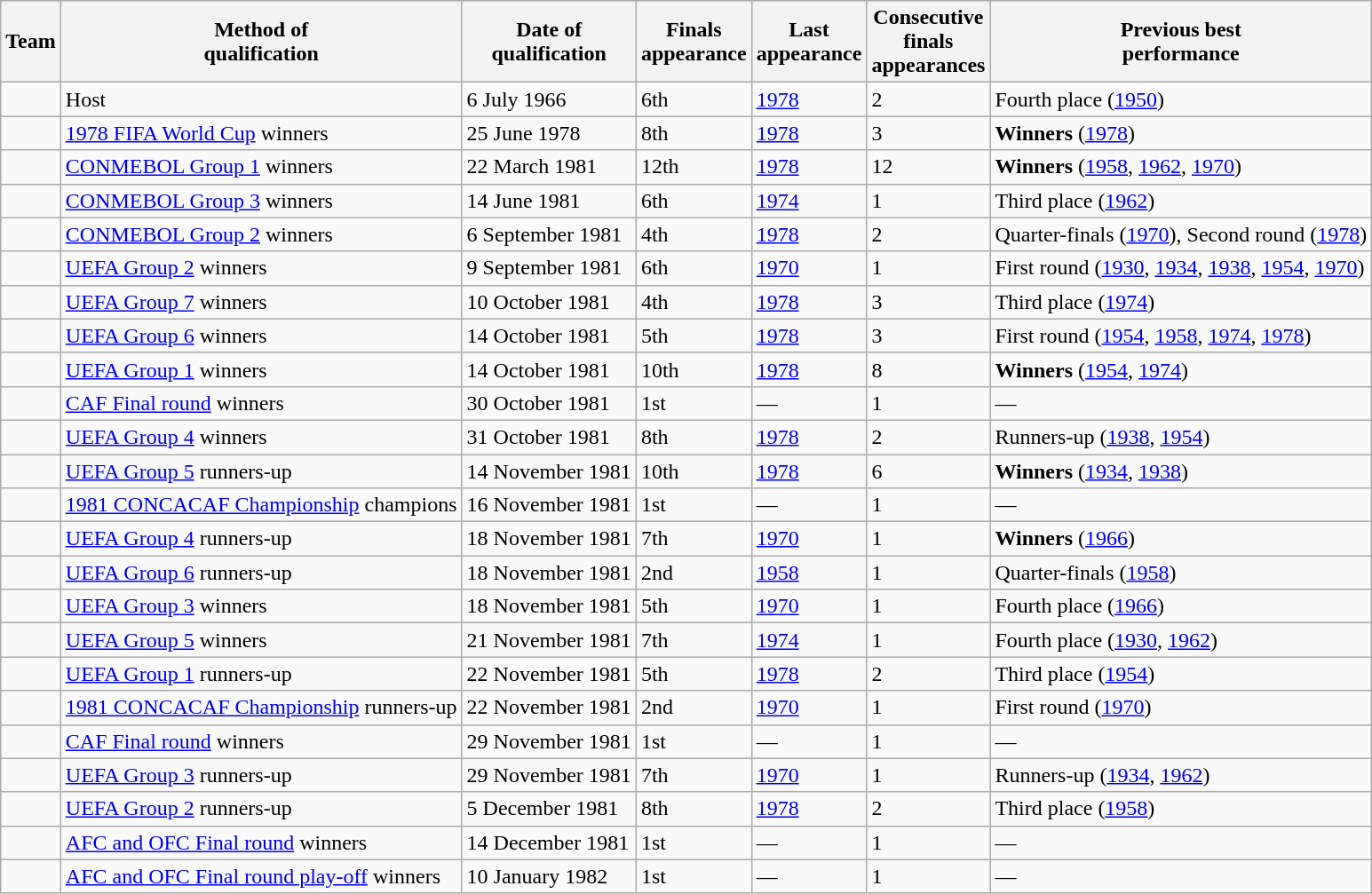<table class="wikitable sortable" style="text-align: left;">
<tr>
<th>Team</th>
<th>Method of<br>qualification</th>
<th>Date of<br>qualification</th>
<th>Finals<br>appearance</th>
<th>Last<br>appearance</th>
<th>Consecutive<br>finals<br>appearances</th>
<th>Previous best<br>performance</th>
</tr>
<tr>
<td></td>
<td>Host</td>
<td>6 July 1966</td>
<td>6th</td>
<td><a href='#'>1978</a></td>
<td>2</td>
<td>Fourth place (<a href='#'>1950</a>)</td>
</tr>
<tr>
<td></td>
<td><a href='#'>1978 FIFA World Cup</a> winners</td>
<td>25 June 1978</td>
<td>8th</td>
<td><a href='#'>1978</a></td>
<td>3</td>
<td><strong>Winners</strong> (<a href='#'>1978</a>)</td>
</tr>
<tr>
<td></td>
<td><a href='#'>CONMEBOL Group 1</a> winners</td>
<td>22 March 1981</td>
<td>12th</td>
<td><a href='#'>1978</a></td>
<td>12</td>
<td><strong>Winners</strong> (<a href='#'>1958</a>, <a href='#'>1962</a>, <a href='#'>1970</a>)</td>
</tr>
<tr>
<td></td>
<td><a href='#'>CONMEBOL Group 3</a> winners</td>
<td>14 June 1981</td>
<td>6th</td>
<td><a href='#'>1974</a></td>
<td>1</td>
<td>Third place (<a href='#'>1962</a>)</td>
</tr>
<tr>
<td></td>
<td><a href='#'>CONMEBOL Group 2</a> winners</td>
<td>6 September 1981</td>
<td>4th</td>
<td><a href='#'>1978</a></td>
<td>2</td>
<td>Quarter-finals (<a href='#'>1970</a>), Second round (<a href='#'>1978</a>)</td>
</tr>
<tr>
<td></td>
<td><a href='#'>UEFA Group 2</a> winners</td>
<td>9 September 1981</td>
<td>6th</td>
<td><a href='#'>1970</a></td>
<td>1</td>
<td>First round (<a href='#'>1930</a>, <a href='#'>1934</a>, <a href='#'>1938</a>, <a href='#'>1954</a>, <a href='#'>1970</a>)</td>
</tr>
<tr>
<td></td>
<td><a href='#'>UEFA Group 7</a> winners</td>
<td>10 October 1981</td>
<td>4th</td>
<td><a href='#'>1978</a></td>
<td>3</td>
<td>Third place (<a href='#'>1974</a>)</td>
</tr>
<tr>
<td></td>
<td><a href='#'>UEFA Group 6</a> winners</td>
<td>14 October 1981</td>
<td>5th</td>
<td><a href='#'>1978</a></td>
<td>3</td>
<td>First round (<a href='#'>1954</a>, <a href='#'>1958</a>, <a href='#'>1974</a>, <a href='#'>1978</a>)</td>
</tr>
<tr>
<td></td>
<td><a href='#'>UEFA Group 1</a> winners</td>
<td>14 October 1981</td>
<td>10th</td>
<td><a href='#'>1978</a></td>
<td>8</td>
<td><strong>Winners</strong> (<a href='#'>1954</a>, <a href='#'>1974</a>)</td>
</tr>
<tr>
<td></td>
<td><a href='#'>CAF Final round</a> winners</td>
<td>30 October 1981</td>
<td>1st</td>
<td>—</td>
<td>1</td>
<td>—</td>
</tr>
<tr>
<td></td>
<td><a href='#'>UEFA Group 4</a> winners</td>
<td>31 October 1981</td>
<td>8th</td>
<td><a href='#'>1978</a></td>
<td>2</td>
<td>Runners-up (<a href='#'>1938</a>, <a href='#'>1954</a>)</td>
</tr>
<tr>
<td></td>
<td><a href='#'>UEFA Group 5</a> runners-up</td>
<td>14 November 1981</td>
<td>10th</td>
<td><a href='#'>1978</a></td>
<td>6</td>
<td><strong>Winners</strong> (<a href='#'>1934</a>, <a href='#'>1938</a>)</td>
</tr>
<tr>
<td></td>
<td><a href='#'>1981 CONCACAF Championship</a> champions</td>
<td>16 November 1981</td>
<td>1st</td>
<td>—</td>
<td>1</td>
<td>—</td>
</tr>
<tr>
<td></td>
<td><a href='#'>UEFA Group 4</a> runners-up</td>
<td>18 November 1981</td>
<td>7th</td>
<td><a href='#'>1970</a></td>
<td>1</td>
<td><strong>Winners</strong> (<a href='#'>1966</a>)</td>
</tr>
<tr>
<td></td>
<td><a href='#'>UEFA Group 6</a> runners-up</td>
<td>18 November 1981</td>
<td>2nd</td>
<td><a href='#'>1958</a></td>
<td>1</td>
<td>Quarter-finals (<a href='#'>1958</a>)</td>
</tr>
<tr>
<td></td>
<td><a href='#'>UEFA Group 3</a> winners</td>
<td>18 November 1981</td>
<td>5th</td>
<td><a href='#'>1970</a></td>
<td>1</td>
<td>Fourth place (<a href='#'>1966</a>)</td>
</tr>
<tr>
<td></td>
<td><a href='#'>UEFA Group 5</a> winners</td>
<td>21 November 1981</td>
<td>7th</td>
<td><a href='#'>1974</a></td>
<td>1</td>
<td>Fourth place (<a href='#'>1930</a>, <a href='#'>1962</a>)</td>
</tr>
<tr>
<td></td>
<td><a href='#'>UEFA Group 1</a> runners-up</td>
<td>22 November 1981</td>
<td>5th</td>
<td><a href='#'>1978</a></td>
<td>2</td>
<td>Third place (<a href='#'>1954</a>)</td>
</tr>
<tr>
<td></td>
<td><a href='#'>1981 CONCACAF Championship</a> runners-up</td>
<td>22 November 1981</td>
<td>2nd</td>
<td><a href='#'>1970</a></td>
<td>1</td>
<td>First round (<a href='#'>1970</a>)</td>
</tr>
<tr>
<td></td>
<td><a href='#'>CAF Final round</a> winners</td>
<td>29 November 1981</td>
<td>1st</td>
<td>—</td>
<td>1</td>
<td>—</td>
</tr>
<tr>
<td></td>
<td><a href='#'>UEFA Group 3</a> runners-up</td>
<td>29 November 1981</td>
<td>7th</td>
<td><a href='#'>1970</a></td>
<td>1</td>
<td>Runners-up (<a href='#'>1934</a>, <a href='#'>1962</a>)</td>
</tr>
<tr>
<td></td>
<td><a href='#'>UEFA Group 2</a> runners-up</td>
<td>5 December 1981</td>
<td>8th</td>
<td><a href='#'>1978</a></td>
<td>2</td>
<td>Third place (<a href='#'>1958</a>)</td>
</tr>
<tr>
<td></td>
<td><a href='#'>AFC and OFC Final round</a> winners</td>
<td>14 December 1981</td>
<td>1st</td>
<td>—</td>
<td>1</td>
<td>—</td>
</tr>
<tr>
<td></td>
<td><a href='#'>AFC and OFC Final round play-off</a> winners</td>
<td>10 January 1982</td>
<td>1st</td>
<td>—</td>
<td>1</td>
<td>—</td>
</tr>
</table>
